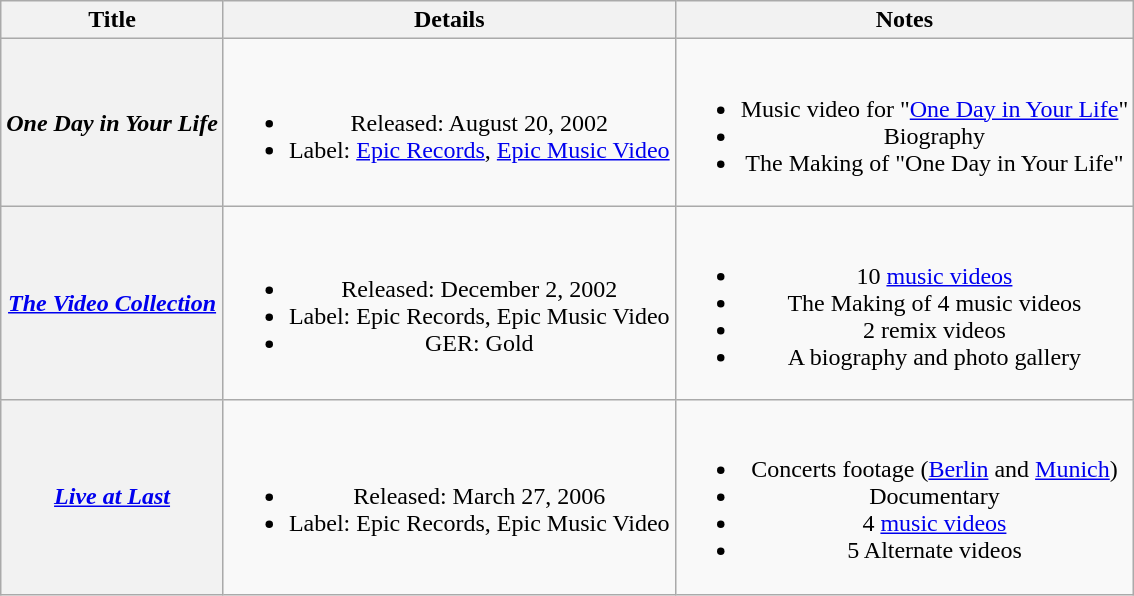<table class="wikitable plainrowheaders" style="text-align:center;">
<tr>
<th scope="col">Title</th>
<th scope="col">Details</th>
<th scope="col">Notes</th>
</tr>
<tr>
<th scope="row"><em>One Day in Your Life</em></th>
<td><br><ul><li>Released: August 20, 2002</li><li>Label: <a href='#'>Epic Records</a>, <a href='#'>Epic Music Video</a></li></ul></td>
<td><br><ul><li>Music video for "<a href='#'>One Day in Your Life</a>"</li><li>Biography</li><li>The Making of "One Day in Your Life"</li></ul></td>
</tr>
<tr>
<th scope="row"><em><a href='#'>The Video Collection</a></em></th>
<td><br><ul><li>Released: December 2, 2002</li><li>Label: Epic Records, Epic Music Video</li><li>GER: Gold</li></ul></td>
<td><br><ul><li>10 <a href='#'>music videos</a></li><li>The Making of 4 music videos</li><li>2 remix videos</li><li>A biography and photo gallery</li></ul></td>
</tr>
<tr>
<th scope="row"><em><a href='#'>Live at Last</a></em></th>
<td><br><ul><li>Released: March 27, 2006</li><li>Label: Epic Records, Epic Music Video</li></ul></td>
<td><br><ul><li>Concerts footage (<a href='#'>Berlin</a> and <a href='#'>Munich</a>)</li><li>Documentary</li><li>4 <a href='#'>music videos</a></li><li>5 Alternate videos</li></ul></td>
</tr>
</table>
